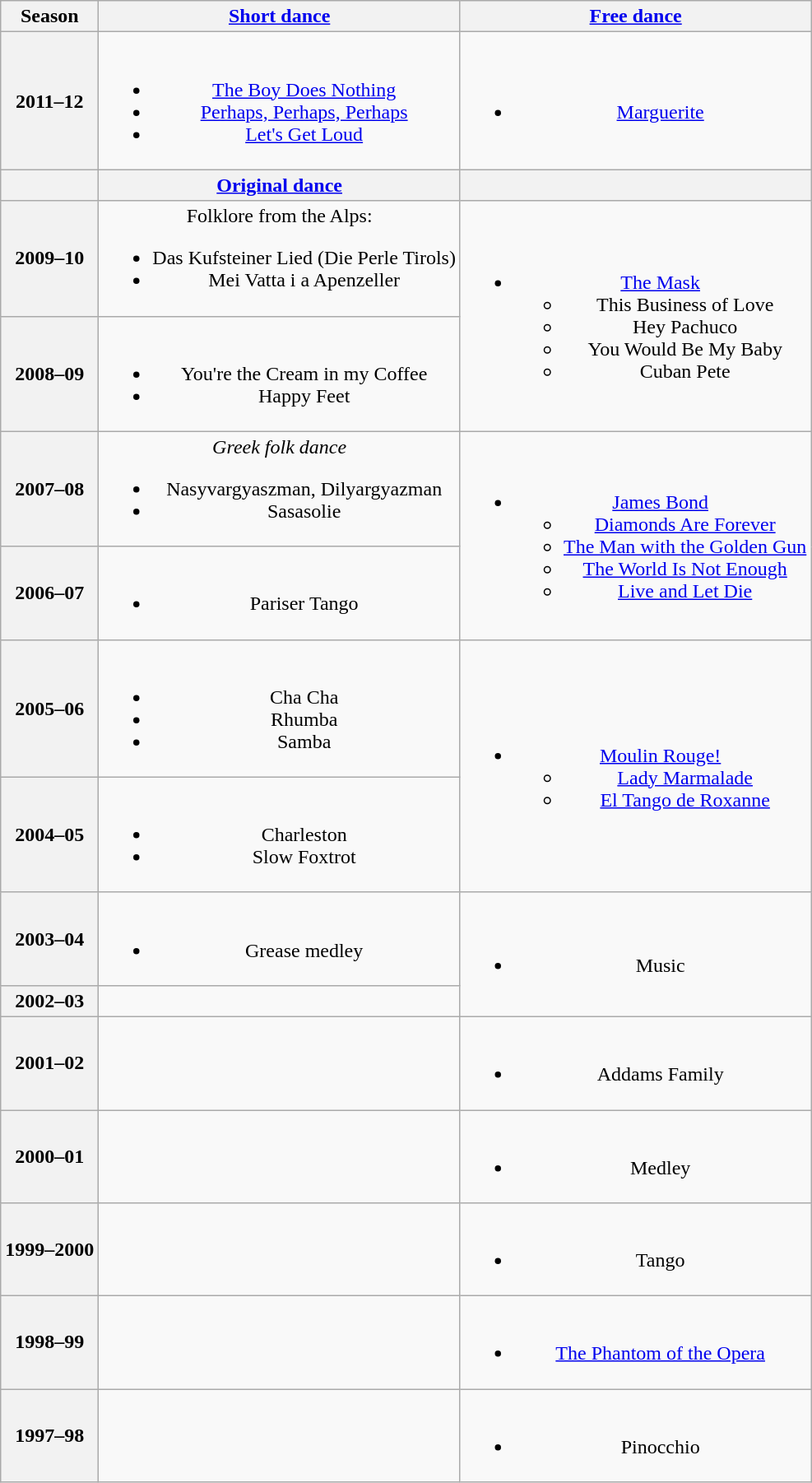<table class="wikitable" style="text-align:center">
<tr>
<th>Season</th>
<th><a href='#'>Short dance</a></th>
<th><a href='#'>Free dance</a></th>
</tr>
<tr>
<th>2011–12 <br></th>
<td><br><ul><li><a href='#'>The Boy Does Nothing</a> <br></li><li><a href='#'>Perhaps, Perhaps, Perhaps</a> <br></li><li><a href='#'>Let's Get Loud</a> <br></li></ul></td>
<td><br><ul><li><a href='#'>Marguerite</a> <br></li></ul></td>
</tr>
<tr>
<th></th>
<th><a href='#'>Original dance</a></th>
<th></th>
</tr>
<tr>
<th>2009–10 <br></th>
<td>Folklore from the Alps:<br><ul><li>Das Kufsteiner Lied (Die Perle Tirols)</li><li>Mei Vatta i a Apenzeller</li></ul></td>
<td rowspan=2><br><ul><li><a href='#'>The Mask</a><ul><li>This Business of Love</li><li>Hey Pachuco</li><li>You Would Be My Baby</li><li>Cuban Pete</li></ul></li></ul></td>
</tr>
<tr>
<th>2008–09 <br></th>
<td><br><ul><li> You're the Cream in my Coffee <br></li><li> Happy Feet</li></ul></td>
</tr>
<tr>
<th>2007–08 <br></th>
<td><em>Greek folk dance</em><br><ul><li>Nasyvargyaszman, Dilyargyazman</li><li>Sasasolie</li></ul></td>
<td rowspan=2><br><ul><li><a href='#'>James Bond</a><ul><li><a href='#'>Diamonds Are Forever</a> <br></li><li><a href='#'>The Man with the Golden Gun</a> <br></li><li><a href='#'>The World Is Not Enough</a> <br></li><li><a href='#'>Live and Let Die</a> <br></li></ul></li></ul></td>
</tr>
<tr>
<th>2006–07 <br></th>
<td><br><ul><li>Pariser Tango <br></li></ul></td>
</tr>
<tr>
<th>2005–06 <br></th>
<td><br><ul><li>Cha Cha</li><li>Rhumba</li><li>Samba</li></ul></td>
<td rowspan=2><br><ul><li><a href='#'>Moulin Rouge!</a><ul><li><a href='#'>Lady Marmalade</a></li><li><a href='#'>El Tango de Roxanne</a></li></ul></li></ul></td>
</tr>
<tr>
<th>2004–05 <br></th>
<td><br><ul><li>Charleston</li><li>Slow Foxtrot</li></ul></td>
</tr>
<tr>
<th>2003–04 <br></th>
<td><br><ul><li>Grease medley</li></ul></td>
<td rowspan=2><br><ul><li>Music <br></li></ul></td>
</tr>
<tr>
<th>2002–03 <br></th>
<td></td>
</tr>
<tr>
<th>2001–02 <br></th>
<td></td>
<td><br><ul><li>Addams Family</li></ul></td>
</tr>
<tr>
<th>2000–01 <br></th>
<td></td>
<td><br><ul><li>Medley <br></li></ul></td>
</tr>
<tr>
<th>1999–2000 <br></th>
<td></td>
<td><br><ul><li>Tango</li></ul></td>
</tr>
<tr>
<th>1998–99 <br></th>
<td></td>
<td><br><ul><li><a href='#'>The Phantom of the Opera</a></li></ul></td>
</tr>
<tr>
<th>1997–98 <br></th>
<td></td>
<td><br><ul><li>Pinocchio</li></ul></td>
</tr>
</table>
